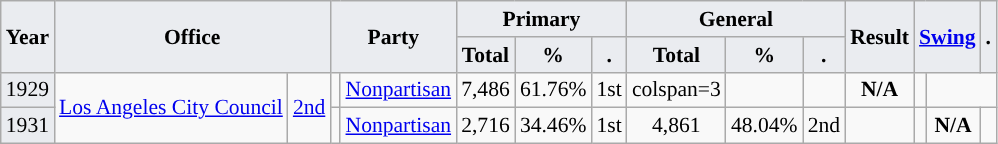<table class="wikitable" style="font-size:90%; text-align:center;">
<tr>
<th style="background-color:#EAECF0;" rowspan=2>Year</th>
<th style="background-color:#EAECF0;" rowspan=2 colspan=2>Office</th>
<th style="background-color:#EAECF0;" colspan=2 rowspan=2>Party</th>
<th style="background-color:#EAECF0;" colspan=3>Primary</th>
<th style="background-color:#EAECF0;" colspan=3>General</th>
<th style="background-color:#EAECF0;" rowspan=2>Result</th>
<th style="background-color:#EAECF0;" colspan=2 rowspan=2><a href='#'>Swing</a></th>
<th style="background-color:#EAECF0;" rowspan=2>.</th>
</tr>
<tr>
<th style="background-color:#EAECF0;">Total</th>
<th style="background-color:#EAECF0;">%</th>
<th style="background-color:#EAECF0;">.</th>
<th style="background-color:#EAECF0;">Total</th>
<th style="background-color:#EAECF0;">%</th>
<th style="background-color:#EAECF0;">.</th>
</tr>
<tr>
<td style="background-color:#EAECF0;">1929</td>
<td rowspan=2><a href='#'>Los Angeles City Council</a></td>
<td rowspan=2><a href='#'>2nd</a></td>
<td style="background-color:"></td>
<td><a href='#'>Nonpartisan</a></td>
<td>7,486</td>
<td>61.76%</td>
<td>1st</td>
<td>colspan=3 </td>
<td></td>
<td style="background-color:"></td>
<td><strong>N/A</strong></td>
<td></td>
</tr>
<tr>
<td style="background-color:#EAECF0;">1931</td>
<td style="background-color:"></td>
<td><a href='#'>Nonpartisan</a></td>
<td>2,716</td>
<td>34.46%</td>
<td>1st</td>
<td>4,861</td>
<td>48.04%</td>
<td>2nd</td>
<td></td>
<td style="background-color:"></td>
<td><strong>N/A</strong></td>
<td></td>
</tr>
</table>
